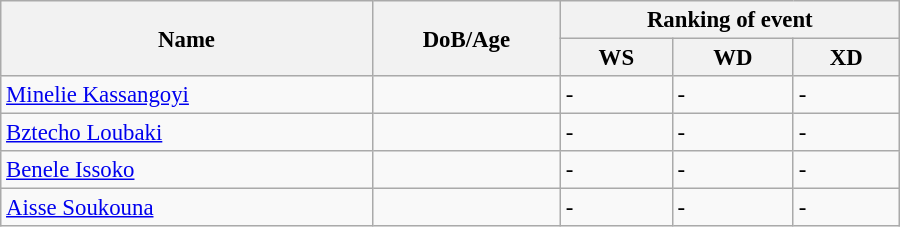<table class="wikitable" style="width:600px; font-size:95%;">
<tr>
<th rowspan="2" align="left">Name</th>
<th rowspan="2" align="left">DoB/Age</th>
<th colspan="3" align="center">Ranking of event</th>
</tr>
<tr>
<th align="center">WS</th>
<th>WD</th>
<th align="center">XD</th>
</tr>
<tr>
<td align="left"><a href='#'>Minelie Kassangoyi</a></td>
<td align="left"></td>
<td>-</td>
<td>-</td>
<td>-</td>
</tr>
<tr>
<td align="left"><a href='#'>Bztecho Loubaki</a></td>
<td align="left"></td>
<td>-</td>
<td>-</td>
<td>-</td>
</tr>
<tr>
<td align="left"><a href='#'>Benele Issoko</a></td>
<td align="left"></td>
<td>-</td>
<td>-</td>
<td>-</td>
</tr>
<tr>
<td align="left"><a href='#'>Aisse Soukouna</a></td>
<td align="left"></td>
<td>-</td>
<td>-</td>
<td>-</td>
</tr>
</table>
